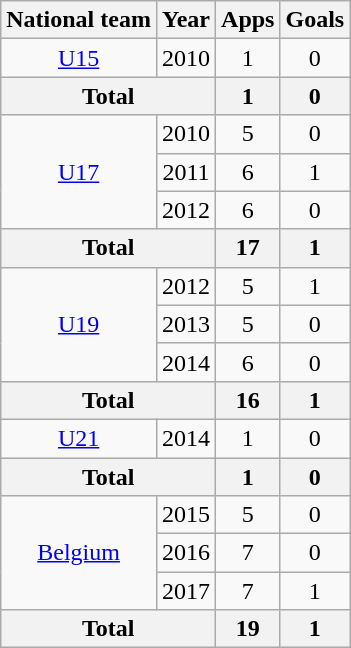<table class="wikitable" style="text-align:center">
<tr>
<th>National team</th>
<th>Year</th>
<th>Apps</th>
<th>Goals</th>
</tr>
<tr>
<td><a href='#'>U15</a></td>
<td>2010</td>
<td>1</td>
<td>0</td>
</tr>
<tr>
<th colspan="2">Total</th>
<th>1</th>
<th>0</th>
</tr>
<tr>
<td rowspan=3><a href='#'>U17</a></td>
<td>2010</td>
<td>5</td>
<td>0</td>
</tr>
<tr>
<td>2011</td>
<td>6</td>
<td>1</td>
</tr>
<tr>
<td>2012</td>
<td>6</td>
<td>0</td>
</tr>
<tr>
<th colspan="2">Total</th>
<th>17</th>
<th>1</th>
</tr>
<tr>
<td rowspan=3><a href='#'>U19</a></td>
<td>2012</td>
<td>5</td>
<td>1</td>
</tr>
<tr>
<td>2013</td>
<td>5</td>
<td>0</td>
</tr>
<tr>
<td>2014</td>
<td>6</td>
<td>0</td>
</tr>
<tr>
<th colspan="2">Total</th>
<th>16</th>
<th>1</th>
</tr>
<tr>
<td><a href='#'>U21</a></td>
<td>2014</td>
<td>1</td>
<td>0</td>
</tr>
<tr>
<th colspan="2">Total</th>
<th>1</th>
<th>0</th>
</tr>
<tr>
<td rowspan=3><a href='#'>Belgium</a></td>
<td>2015</td>
<td>5</td>
<td>0</td>
</tr>
<tr>
<td>2016</td>
<td>7</td>
<td>0</td>
</tr>
<tr>
<td>2017</td>
<td>7</td>
<td>1</td>
</tr>
<tr>
<th colspan="2">Total</th>
<th>19</th>
<th>1</th>
</tr>
</table>
